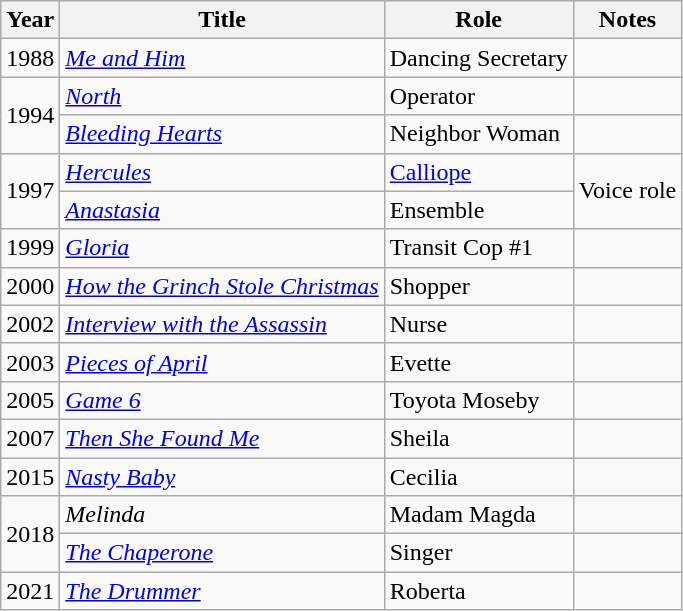<table class="wikitable">
<tr>
<th>Year</th>
<th>Title</th>
<th>Role</th>
<th>Notes</th>
</tr>
<tr>
<td>1988</td>
<td><em><a href='#'>Me and Him</a></em></td>
<td>Dancing Secretary</td>
<td></td>
</tr>
<tr>
<td rowspan="2">1994</td>
<td><em><a href='#'>North</a></em></td>
<td>Operator</td>
<td></td>
</tr>
<tr>
<td><em><a href='#'>Bleeding Hearts</a></em></td>
<td>Neighbor Woman</td>
<td></td>
</tr>
<tr>
<td rowspan="2">1997</td>
<td><em><a href='#'>Hercules</a></em></td>
<td><a href='#'>Calliope</a></td>
<td rowspan="2">Voice role</td>
</tr>
<tr>
<td><em><a href='#'>Anastasia</a></em></td>
<td>Ensemble</td>
</tr>
<tr>
<td>1999</td>
<td><em><a href='#'>Gloria</a></em></td>
<td>Transit Cop #1</td>
<td></td>
</tr>
<tr>
<td>2000</td>
<td><em><a href='#'>How the Grinch Stole Christmas</a></em></td>
<td>Shopper</td>
<td></td>
</tr>
<tr>
<td>2002</td>
<td><em><a href='#'>Interview with the Assassin</a></em></td>
<td>Nurse</td>
<td></td>
</tr>
<tr>
<td>2003</td>
<td><em><a href='#'>Pieces of April</a></em></td>
<td>Evette</td>
<td></td>
</tr>
<tr>
<td>2005</td>
<td><em><a href='#'>Game 6</a></em></td>
<td>Toyota Moseby</td>
<td></td>
</tr>
<tr>
<td>2007</td>
<td><em><a href='#'>Then She Found Me</a></em></td>
<td>Sheila</td>
<td></td>
</tr>
<tr>
<td>2015</td>
<td><em><a href='#'>Nasty Baby</a></em></td>
<td>Cecilia</td>
<td></td>
</tr>
<tr>
<td rowspan="2">2018</td>
<td><em>Melinda</em></td>
<td>Madam Magda</td>
<td></td>
</tr>
<tr>
<td><em><a href='#'>The Chaperone</a></em></td>
<td>Singer</td>
<td></td>
</tr>
<tr>
<td>2021</td>
<td><em><a href='#'>The Drummer</a></em></td>
<td>Roberta</td>
<td></td>
</tr>
</table>
